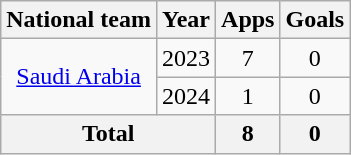<table class="wikitable" style="text-align:center">
<tr>
<th>National team</th>
<th>Year</th>
<th>Apps</th>
<th>Goals</th>
</tr>
<tr>
<td rowspan="2"><a href='#'>Saudi Arabia</a></td>
<td>2023</td>
<td>7</td>
<td>0</td>
</tr>
<tr>
<td>2024</td>
<td>1</td>
<td>0</td>
</tr>
<tr>
<th colspan="2">Total</th>
<th>8</th>
<th>0</th>
</tr>
</table>
